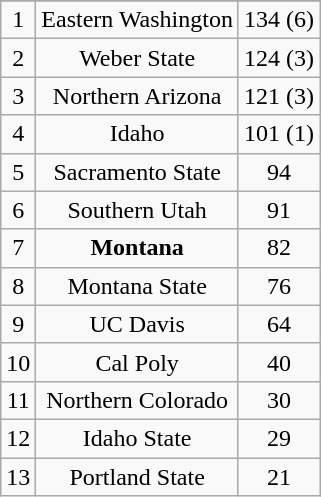<table class="wikitable" style="display: inline-table;">
<tr align="center">
</tr>
<tr align="center">
<td>1</td>
<td>Eastern Washington</td>
<td>134 (6)</td>
</tr>
<tr align="center">
<td>2</td>
<td>Weber State</td>
<td>124 (3)</td>
</tr>
<tr align="center">
<td>3</td>
<td>Northern Arizona</td>
<td>121 (3)</td>
</tr>
<tr align="center">
<td>4</td>
<td>Idaho</td>
<td>101 (1)</td>
</tr>
<tr align="center">
<td>5</td>
<td>Sacramento State</td>
<td>94</td>
</tr>
<tr align="center">
<td>6</td>
<td>Southern Utah</td>
<td>91</td>
</tr>
<tr align="center">
<td>7</td>
<td><strong>Montana</strong></td>
<td>82</td>
</tr>
<tr align="center">
<td>8</td>
<td>Montana State</td>
<td>76</td>
</tr>
<tr align="center">
<td>9</td>
<td>UC Davis</td>
<td>64</td>
</tr>
<tr align="center">
<td>10</td>
<td>Cal Poly</td>
<td>40</td>
</tr>
<tr align="center">
<td>11</td>
<td>Northern Colorado</td>
<td>30</td>
</tr>
<tr align="center">
<td>12</td>
<td>Idaho State</td>
<td>29</td>
</tr>
<tr align="center">
<td>13</td>
<td>Portland State</td>
<td>21</td>
</tr>
</table>
